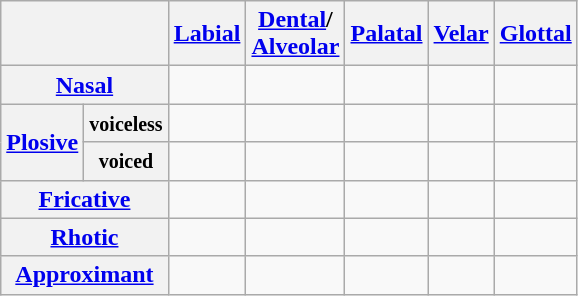<table class="wikitable" style="text-align:center">
<tr>
<th colspan="2"></th>
<th><a href='#'>Labial</a></th>
<th><a href='#'>Dental</a>/<br><a href='#'>Alveolar</a></th>
<th><a href='#'>Palatal</a></th>
<th><a href='#'>Velar</a></th>
<th><a href='#'>Glottal</a></th>
</tr>
<tr>
<th colspan="2"><a href='#'>Nasal</a></th>
<td></td>
<td></td>
<td></td>
<td></td>
<td></td>
</tr>
<tr>
<th rowspan="2"><a href='#'>Plosive</a></th>
<th><small>voiceless</small></th>
<td></td>
<td></td>
<td></td>
<td></td>
<td></td>
</tr>
<tr>
<th><small>voiced</small></th>
<td></td>
<td></td>
<td></td>
<td></td>
<td></td>
</tr>
<tr>
<th colspan="2"><a href='#'>Fricative</a></th>
<td></td>
<td></td>
<td></td>
<td></td>
<td></td>
</tr>
<tr>
<th colspan="2"><a href='#'>Rhotic</a></th>
<td></td>
<td></td>
<td></td>
<td></td>
<td></td>
</tr>
<tr>
<th colspan="2"><a href='#'>Approximant</a></th>
<td></td>
<td></td>
<td></td>
<td></td>
<td></td>
</tr>
</table>
